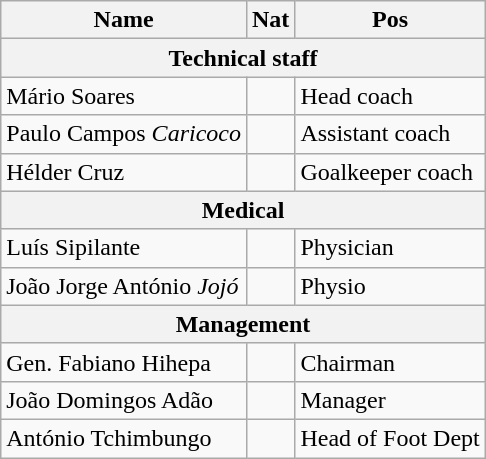<table class="wikitable ve-ce-branchNode ve-ce-tableNode">
<tr>
<th>Name</th>
<th>Nat</th>
<th>Pos</th>
</tr>
<tr>
<th colspan="4">Technical staff</th>
</tr>
<tr>
<td>Mário Soares</td>
<td></td>
<td>Head coach</td>
</tr>
<tr>
<td>Paulo Campos <em>Caricoco</em></td>
<td></td>
<td>Assistant coach</td>
</tr>
<tr>
<td>Hélder Cruz</td>
<td></td>
<td>Goalkeeper coach</td>
</tr>
<tr>
<th colspan="4">Medical</th>
</tr>
<tr>
<td>Luís Sipilante</td>
<td></td>
<td>Physician</td>
</tr>
<tr>
<td>João Jorge António <em>Jojó</em></td>
<td></td>
<td>Physio</td>
</tr>
<tr>
<th colspan="4">Management</th>
</tr>
<tr>
<td>Gen. Fabiano Hihepa</td>
<td></td>
<td>Chairman</td>
</tr>
<tr>
<td>João Domingos Adão</td>
<td></td>
<td>Manager</td>
</tr>
<tr>
<td>António Tchimbungo</td>
<td></td>
<td>Head of Foot Dept</td>
</tr>
</table>
